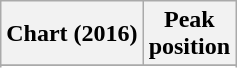<table class="wikitable sortable plainrowheaders" style="text-align:center">
<tr>
<th>Chart (2016)</th>
<th>Peak<br>position</th>
</tr>
<tr>
</tr>
<tr>
</tr>
</table>
